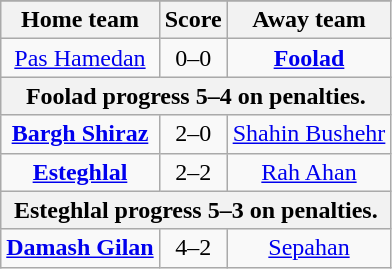<table class="wikitable" style="text-align: center">
<tr>
</tr>
<tr>
<th>Home team</th>
<th>Score</th>
<th>Away team</th>
</tr>
<tr>
<td><a href='#'>Pas Hamedan</a></td>
<td>0–0</td>
<td><strong><a href='#'>Foolad</a></strong></td>
</tr>
<tr>
<th colspan=3>Foolad progress 5–4 on penalties.</th>
</tr>
<tr>
<td><strong><a href='#'>Bargh Shiraz</a></strong></td>
<td>2–0</td>
<td><a href='#'>Shahin Bushehr</a></td>
</tr>
<tr>
<td><strong><a href='#'>Esteghlal</a></strong></td>
<td>2–2</td>
<td><a href='#'>Rah Ahan</a></td>
</tr>
<tr>
<th colspan=3>Esteghlal progress 5–3 on penalties.</th>
</tr>
<tr>
<td><strong><a href='#'>Damash Gilan</a></strong></td>
<td>4–2 </td>
<td><a href='#'>Sepahan</a></td>
</tr>
</table>
